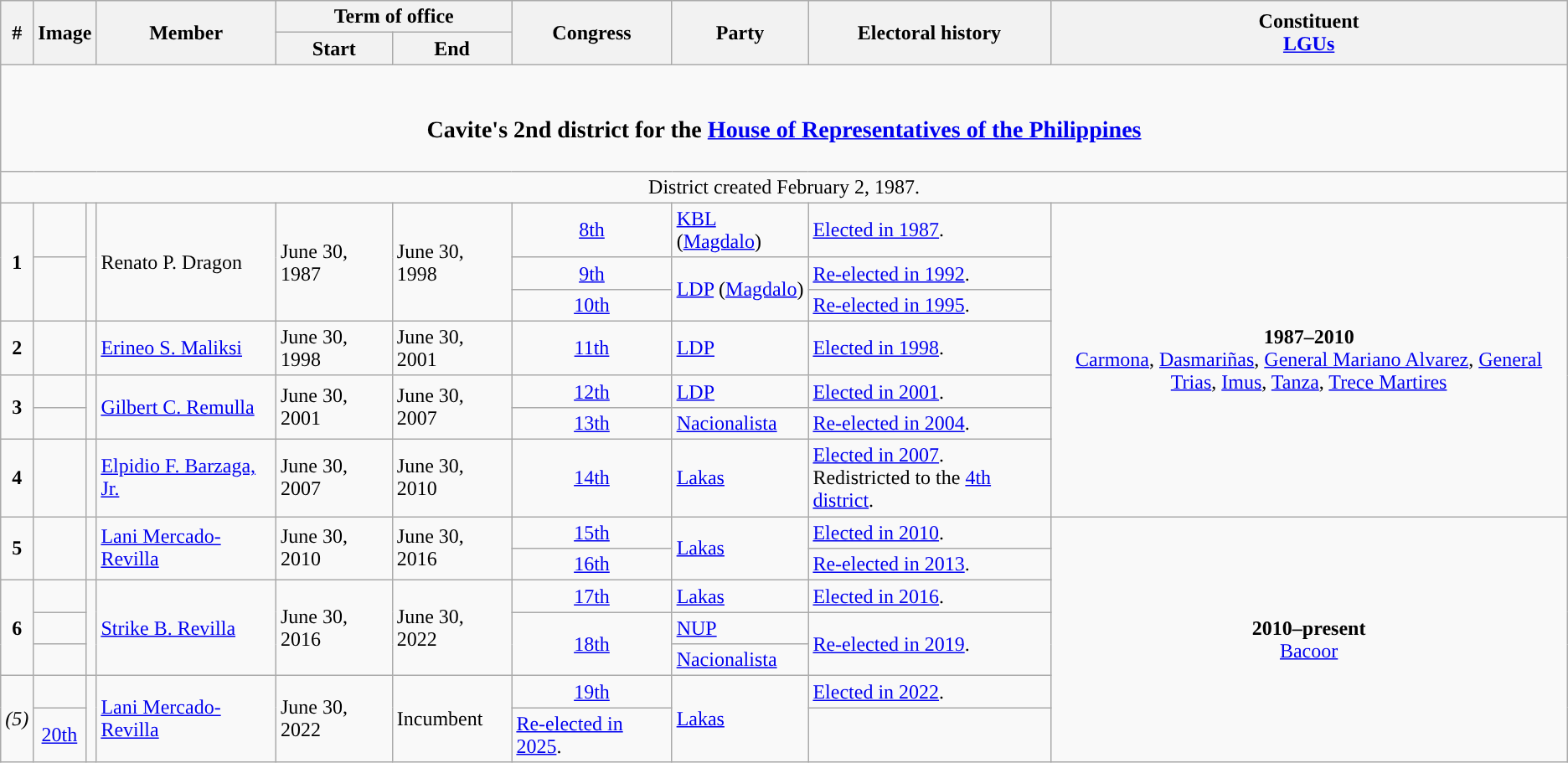<table class="wikitable">
<tr>
<th rowspan="2">#</th>
<th colspan="2" rowspan="2">Image</th>
<th rowspan="2">Member</th>
<th colspan="2">Term of office</th>
<th rowspan="2">Congress</th>
<th rowspan="2">Party</th>
<th rowspan="2">Electoral history</th>
<th rowspan="2" width="33%">Constituent<br><a href='#'>LGUs</a></th>
</tr>
<tr>
<th>Start</th>
<th>End</th>
</tr>
<tr>
<td colspan="10" style="text-align:center;"><br><h3>Cavite's 2nd district for the <a href='#'>House of Representatives of the Philippines</a></h3></td>
</tr>
<tr>
<td colspan="10" style="text-align:center;">District created February 2, 1987.</td>
</tr>
<tr>
<td style="text-align:center;" rowspan="3"><strong>1</strong></td>
<td style="color:inherit;background:"></td>
<td rowspan="3"></td>
<td rowspan="3">Renato P. Dragon</td>
<td rowspan="3">June 30, 1987</td>
<td rowspan="3">June 30, 1998</td>
<td style="text-align:center;"><a href='#'>8th</a></td>
<td><a href='#'>KBL</a> (<a href='#'>Magdalo</a>)</td>
<td><a href='#'>Elected in 1987</a>.</td>
<td rowspan="7" style="text-align:center;"><strong>1987–2010</strong><br><a href='#'>Carmona</a>, <a href='#'>Dasmariñas</a>, <a href='#'>General Mariano Alvarez</a>, <a href='#'>General Trias</a>, <a href='#'>Imus</a>, <a href='#'>Tanza</a>, <a href='#'>Trece Martires</a></td>
</tr>
<tr>
<td rowspan="2" style="color:inherit;background:"></td>
<td style="text-align:center;"><a href='#'>9th</a></td>
<td rowspan="2"><a href='#'>LDP</a> (<a href='#'>Magdalo</a>)</td>
<td><a href='#'>Re-elected in 1992</a>.</td>
</tr>
<tr>
<td style="text-align:center;"><a href='#'>10th</a></td>
<td><a href='#'>Re-elected in 1995</a>.</td>
</tr>
<tr>
<td style="text-align:center;"><strong>2</strong></td>
<td style="color:inherit;background:"></td>
<td></td>
<td><a href='#'>Erineo S. Maliksi</a></td>
<td>June 30, 1998</td>
<td>June 30, 2001</td>
<td style="text-align:center;"><a href='#'>11th</a></td>
<td><a href='#'>LDP</a> </td>
<td><a href='#'>Elected in 1998</a>.</td>
</tr>
<tr>
<td style="text-align:center;" rowspan="2"><strong>3</strong></td>
<td style="color:inherit;background:"></td>
<td rowspan="2"></td>
<td rowspan="2"><a href='#'>Gilbert C. Remulla</a></td>
<td rowspan="2">June 30, 2001</td>
<td rowspan="2">June 30, 2007</td>
<td style="text-align:center;"><a href='#'>12th</a></td>
<td><a href='#'>LDP</a></td>
<td><a href='#'>Elected in 2001</a>.</td>
</tr>
<tr>
<td style="color:inherit;background:"></td>
<td style="text-align:center;"><a href='#'>13th</a></td>
<td><a href='#'>Nacionalista</a></td>
<td><a href='#'>Re-elected in 2004</a>.</td>
</tr>
<tr>
<td style="text-align:center;"><strong>4</strong></td>
<td style="color:inherit;background:"></td>
<td></td>
<td><a href='#'>Elpidio F. Barzaga, Jr.</a></td>
<td>June 30, 2007</td>
<td>June 30, 2010</td>
<td style="text-align:center;"><a href='#'>14th</a></td>
<td><a href='#'>Lakas</a></td>
<td><a href='#'>Elected in 2007</a>.<br>Redistricted to the <a href='#'>4th district</a>.</td>
</tr>
<tr>
<td style="text-align:center;" rowspan="2"><strong>5</strong></td>
<td rowspan="2" style="color:inherit;background:"></td>
<td rowspan="2"></td>
<td rowspan="2"><a href='#'>Lani Mercado-Revilla</a></td>
<td rowspan="2">June 30, 2010</td>
<td rowspan="2">June 30, 2016</td>
<td style="text-align:center;"><a href='#'>15th</a></td>
<td rowspan="2"><a href='#'>Lakas</a></td>
<td><a href='#'>Elected in 2010</a>.</td>
<td rowspan="7" style="text-align:center;"><strong>2010–present</strong><br><a href='#'>Bacoor</a></td>
</tr>
<tr>
<td style="text-align:center;"><a href='#'>16th</a></td>
<td><a href='#'>Re-elected in 2013</a>.</td>
</tr>
<tr>
<td rowspan="3" style="text-align:center;"><strong>6</strong></td>
<td style="color:inherit;background:"></td>
<td rowspan="3"></td>
<td rowspan="3"><a href='#'>Strike B. Revilla</a></td>
<td rowspan="3">June 30, 2016</td>
<td rowspan="3">June 30, 2022</td>
<td style="text-align:center;"><a href='#'>17th</a></td>
<td><a href='#'>Lakas</a></td>
<td><a href='#'>Elected in 2016</a>.</td>
</tr>
<tr>
<td style="color:inherit;background:"></td>
<td rowspan="2" style="text-align:center;"><a href='#'>18th</a></td>
<td><a href='#'>NUP</a></td>
<td rowspan="2"><a href='#'>Re-elected in 2019</a>.</td>
</tr>
<tr>
<td style="color:inherit;background:"></td>
<td><a href='#'>Nacionalista</a></td>
</tr>
<tr>
<td style="text-align:center;" rowspan="2"><em>(5)</em></td>
<td style="color:inherit;background:"></td>
<td rowspan="2"></td>
<td rowspan="2"><a href='#'>Lani Mercado-Revilla</a></td>
<td rowspan="2">June 30, 2022</td>
<td rowspan="2">Incumbent</td>
<td style="text-align:center;"><a href='#'>19th</a></td>
<td rowspan="2"><a href='#'>Lakas</a></td>
<td><a href='#'>Elected in 2022</a>.</td>
</tr>
<tr>
<td style="text-align:center;"><a href='#'>20th</a></td>
<td><a href='#'>Re-elected in 2025</a>.</td>
</tr>
</table>
